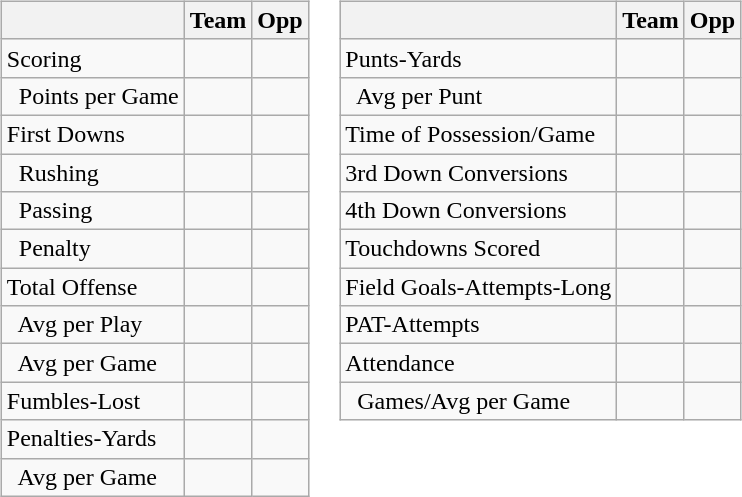<table>
<tr>
<td valign="top"><br><table class="wikitable" style="white-space:nowrap;">
<tr>
<th></th>
<th>Team</th>
<th>Opp</th>
</tr>
<tr>
<td>Scoring</td>
<td> </td>
<td> </td>
</tr>
<tr>
<td>  Points per Game</td>
<td> </td>
<td> </td>
</tr>
<tr>
<td>First Downs</td>
<td> </td>
<td> </td>
</tr>
<tr>
<td>  Rushing</td>
<td> </td>
<td> </td>
</tr>
<tr>
<td>  Passing</td>
<td> </td>
<td> </td>
</tr>
<tr>
<td>  Penalty</td>
<td> </td>
<td> </td>
</tr>
<tr>
<td>Total Offense</td>
<td> </td>
<td> </td>
</tr>
<tr>
<td>  Avg per Play</td>
<td> </td>
<td> </td>
</tr>
<tr>
<td>  Avg per Game</td>
<td> </td>
<td> </td>
</tr>
<tr>
<td>Fumbles-Lost</td>
<td> </td>
<td> </td>
</tr>
<tr>
<td>Penalties-Yards</td>
<td> </td>
<td> </td>
</tr>
<tr>
<td>  Avg per Game</td>
<td> </td>
<td> </td>
</tr>
</table>
</td>
<td valign="top"><br><table class="wikitable" style="white-space:nowrap;">
<tr>
<th></th>
<th>Team</th>
<th>Opp</th>
</tr>
<tr>
<td>Punts-Yards</td>
<td> </td>
<td> </td>
</tr>
<tr>
<td>  Avg per Punt</td>
<td> </td>
<td> </td>
</tr>
<tr>
<td>Time of Possession/Game</td>
<td> </td>
<td> </td>
</tr>
<tr>
<td>3rd Down Conversions</td>
<td> </td>
<td> </td>
</tr>
<tr>
<td>4th Down Conversions</td>
<td> </td>
<td> </td>
</tr>
<tr>
<td>Touchdowns Scored</td>
<td> </td>
<td> </td>
</tr>
<tr>
<td>Field Goals-Attempts-Long</td>
<td> </td>
<td> </td>
</tr>
<tr>
<td>PAT-Attempts</td>
<td> </td>
<td> </td>
</tr>
<tr>
<td>Attendance</td>
<td> </td>
<td> </td>
</tr>
<tr>
<td>  Games/Avg per Game</td>
<td> </td>
<td> </td>
</tr>
</table>
</td>
</tr>
</table>
